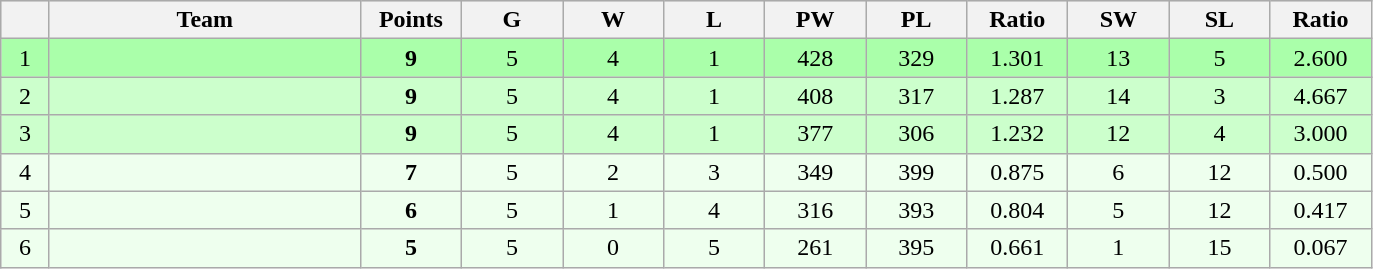<table class=wikitable style="text-align:center">
<tr style="background: #DCDCDC">
<th width="25"></th>
<th width="200">Team</th>
<th width="60">Points</th>
<th width="60">G</th>
<th width="60">W</th>
<th width="60">L</th>
<th width="60">PW</th>
<th width="60">PL</th>
<th width="60">Ratio</th>
<th width="60">SW</th>
<th width="60">SL</th>
<th width="60">Ratio</th>
</tr>
<tr style="background: #aaffaa">
<td>1</td>
<td align=left></td>
<td><strong>9</strong></td>
<td>5</td>
<td>4</td>
<td>1</td>
<td>428</td>
<td>329</td>
<td>1.301</td>
<td>13</td>
<td>5</td>
<td>2.600</td>
</tr>
<tr style="background: #ccffcc">
<td>2</td>
<td align=left></td>
<td><strong>9</strong></td>
<td>5</td>
<td>4</td>
<td>1</td>
<td>408</td>
<td>317</td>
<td>1.287</td>
<td>14</td>
<td>3</td>
<td>4.667</td>
</tr>
<tr style="background: #ccffcc">
<td>3</td>
<td align=left></td>
<td><strong>9</strong></td>
<td>5</td>
<td>4</td>
<td>1</td>
<td>377</td>
<td>306</td>
<td>1.232</td>
<td>12</td>
<td>4</td>
<td>3.000</td>
</tr>
<tr style="background: #eeffee">
<td>4</td>
<td align=left></td>
<td><strong>7</strong></td>
<td>5</td>
<td>2</td>
<td>3</td>
<td>349</td>
<td>399</td>
<td>0.875</td>
<td>6</td>
<td>12</td>
<td>0.500</td>
</tr>
<tr style="background: #eeffee">
<td>5</td>
<td align=left></td>
<td><strong>6</strong></td>
<td>5</td>
<td>1</td>
<td>4</td>
<td>316</td>
<td>393</td>
<td>0.804</td>
<td>5</td>
<td>12</td>
<td>0.417</td>
</tr>
<tr style="background: #eeffee">
<td>6</td>
<td align=left></td>
<td><strong>5</strong></td>
<td>5</td>
<td>0</td>
<td>5</td>
<td>261</td>
<td>395</td>
<td>0.661</td>
<td>1</td>
<td>15</td>
<td>0.067</td>
</tr>
</table>
